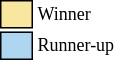<table class="toccolours" style="font-size: 75%; white-space: nowrap;">
<tr>
<td style="background:#f9e79f; border: 1px solid black;">      </td>
<td>Winner</td>
</tr>
<tr>
<td style="background:#aed6f1; border: 1px solid black;">      </td>
<td>Runner-up</td>
</tr>
</table>
